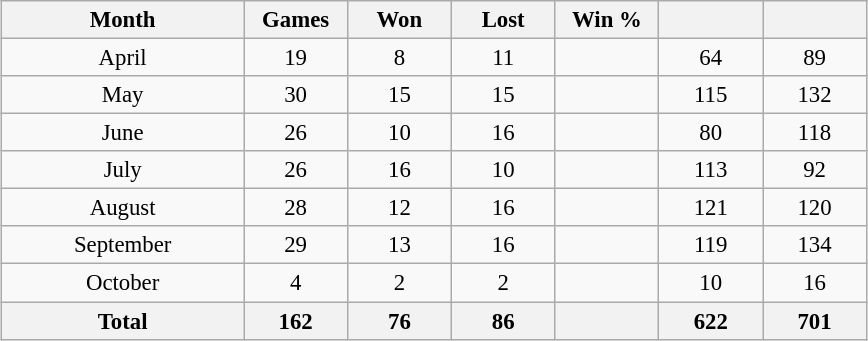<table class="wikitable" style="font-size:95%; text-align:center; width:38em;margin: 0.5em auto;">
<tr>
<th width="28%">Month</th>
<th width="12%">Games</th>
<th width="12%">Won</th>
<th width="12%">Lost</th>
<th width="12%">Win %</th>
<th width="12%"></th>
<th width="12%"></th>
</tr>
<tr>
<td>April</td>
<td>19</td>
<td>8</td>
<td>11</td>
<td></td>
<td>64</td>
<td>89</td>
</tr>
<tr>
<td>May</td>
<td>30</td>
<td>15</td>
<td>15</td>
<td></td>
<td>115</td>
<td>132</td>
</tr>
<tr>
<td>June</td>
<td>26</td>
<td>10</td>
<td>16</td>
<td></td>
<td>80</td>
<td>118</td>
</tr>
<tr>
<td>July</td>
<td>26</td>
<td>16</td>
<td>10</td>
<td></td>
<td>113</td>
<td>92</td>
</tr>
<tr>
<td>August</td>
<td>28</td>
<td>12</td>
<td>16</td>
<td></td>
<td>121</td>
<td>120</td>
</tr>
<tr>
<td>September</td>
<td>29</td>
<td>13</td>
<td>16</td>
<td></td>
<td>119</td>
<td>134</td>
</tr>
<tr>
<td>October</td>
<td>4</td>
<td>2</td>
<td>2</td>
<td></td>
<td>10</td>
<td>16</td>
</tr>
<tr>
<th>Total</th>
<th>162</th>
<th>76</th>
<th>86</th>
<th></th>
<th>622</th>
<th>701</th>
</tr>
</table>
